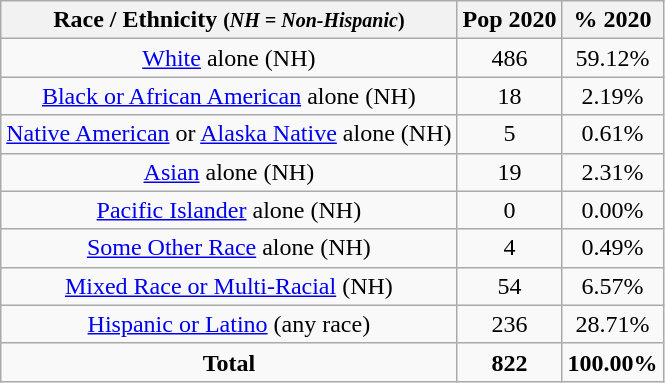<table class="wikitable" style="text-align:center;">
<tr>
<th>Race / Ethnicity <small>(<em>NH = Non-Hispanic</em>)</small></th>
<th>Pop 2020</th>
<th>% 2020</th>
</tr>
<tr>
<td><a href='#'>White</a> alone (NH)</td>
<td>486</td>
<td>59.12%</td>
</tr>
<tr>
<td><a href='#'>Black or African American</a> alone (NH)</td>
<td>18</td>
<td>2.19%</td>
</tr>
<tr>
<td><a href='#'>Native American</a> or <a href='#'>Alaska Native</a> alone (NH)</td>
<td>5</td>
<td>0.61%</td>
</tr>
<tr>
<td><a href='#'>Asian</a> alone (NH)</td>
<td>19</td>
<td>2.31%</td>
</tr>
<tr>
<td><a href='#'>Pacific Islander</a> alone (NH)</td>
<td>0</td>
<td>0.00%</td>
</tr>
<tr>
<td><a href='#'>Some Other Race</a> alone (NH)</td>
<td>4</td>
<td>0.49%</td>
</tr>
<tr>
<td><a href='#'>Mixed Race or Multi-Racial</a> (NH)</td>
<td>54</td>
<td>6.57%</td>
</tr>
<tr>
<td><a href='#'>Hispanic or Latino</a> (any race)</td>
<td>236</td>
<td>28.71%</td>
</tr>
<tr>
<td><strong>Total</strong></td>
<td><strong>822</strong></td>
<td><strong>100.00%</strong></td>
</tr>
</table>
